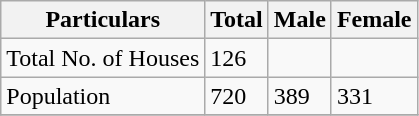<table class="wikitable sortable">
<tr>
<th>Particulars</th>
<th>Total</th>
<th>Male</th>
<th>Female</th>
</tr>
<tr>
<td>Total No. of Houses</td>
<td>126</td>
<td></td>
<td></td>
</tr>
<tr>
<td>Population</td>
<td>720</td>
<td>389</td>
<td>331</td>
</tr>
<tr>
</tr>
</table>
